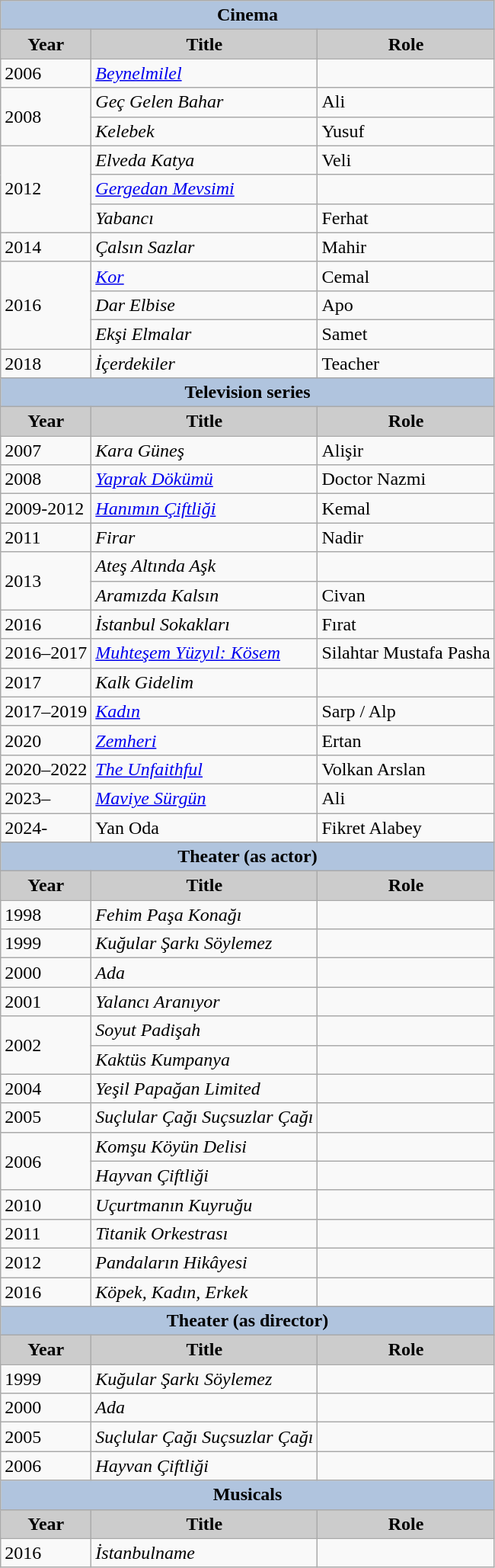<table class="wikitable" style="font-size:100%">
<tr>
<th colspan="4" style="background:LightSteelBlue">Cinema</th>
</tr>
<tr>
<th style="background:#CCCCCC">Year</th>
<th style="background:#CCCCCC">Title</th>
<th style="background:#CCCCCC">Role</th>
</tr>
<tr>
<td>2006</td>
<td><em><a href='#'>Beynelmilel</a></em></td>
<td></td>
</tr>
<tr>
<td rowspan=2>2008</td>
<td><em>Geç Gelen Bahar</em></td>
<td>Ali</td>
</tr>
<tr>
<td><em>Kelebek</em></td>
<td>Yusuf</td>
</tr>
<tr>
<td rowspan=3>2012</td>
<td><em>Elveda Katya</em></td>
<td>Veli</td>
</tr>
<tr>
<td><em><a href='#'>Gergedan Mevsimi</a></em></td>
<td></td>
</tr>
<tr>
<td><em>Yabancı</em></td>
<td>Ferhat</td>
</tr>
<tr>
<td>2014</td>
<td><em>Çalsın Sazlar</em></td>
<td>Mahir</td>
</tr>
<tr>
<td rowspan=3>2016</td>
<td><em><a href='#'>Kor</a></em></td>
<td>Cemal</td>
</tr>
<tr>
<td><em>Dar Elbise</em></td>
<td>Apo</td>
</tr>
<tr>
<td><em>Ekşi Elmalar</em></td>
<td>Samet</td>
</tr>
<tr>
<td>2018</td>
<td><em>İçerdekiler</em></td>
<td>Teacher</td>
</tr>
<tr>
<th colspan=4 style="background:LightSteelBlue">Television series</th>
</tr>
<tr>
<th style="background:#CCCCCC">Year</th>
<th style="background:#CCCCCC">Title</th>
<th style="background:#CCCCCC">Role</th>
</tr>
<tr>
<td>2007</td>
<td><em>Kara Güneş</em></td>
<td>Alişir</td>
</tr>
<tr>
<td>2008</td>
<td><em><a href='#'>Yaprak Dökümü</a></em></td>
<td>Doctor Nazmi</td>
</tr>
<tr>
<td>2009-2012</td>
<td><em><a href='#'>Hanımın Çiftliği</a></em></td>
<td>Kemal</td>
</tr>
<tr>
<td>2011</td>
<td><em>Firar</em></td>
<td>Nadir</td>
</tr>
<tr>
<td rowspan=2>2013</td>
<td><em>Ateş Altında Aşk</em></td>
<td></td>
</tr>
<tr>
<td><em>Aramızda Kalsın</em></td>
<td>Civan</td>
</tr>
<tr>
<td>2016</td>
<td><em>İstanbul Sokakları</em></td>
<td>Fırat</td>
</tr>
<tr>
<td>2016–2017</td>
<td><em><a href='#'>Muhteşem Yüzyıl: Kösem</a></em></td>
<td>Silahtar Mustafa Pasha</td>
</tr>
<tr>
<td>2017</td>
<td><em>Kalk Gidelim</em></td>
<td></td>
</tr>
<tr>
<td>2017–2019</td>
<td><em><a href='#'>Kadın</a></em></td>
<td>Sarp / Alp</td>
</tr>
<tr>
<td>2020</td>
<td><em><a href='#'>Zemheri</a></em></td>
<td>Ertan</td>
</tr>
<tr>
<td>2020–2022</td>
<td><em><a href='#'>The Unfaithful</a></em></td>
<td>Volkan Arslan</td>
</tr>
<tr>
<td>2023–</td>
<td><em><a href='#'>Maviye Sürgün</a></em></td>
<td>Ali</td>
</tr>
<tr>
<td>2024-</td>
<td>Yan Oda</td>
<td>Fikret Alabey</td>
</tr>
<tr>
<th colspan=4 style="background:LightSteelBlue">Theater (as actor)</th>
</tr>
<tr>
<th style="background:#CCCCCC">Year</th>
<th style="background:#CCCCCC">Title</th>
<th style="background:#CCCCCC">Role</th>
</tr>
<tr>
<td>1998</td>
<td><em>Fehim Paşa Konağı</em></td>
<td></td>
</tr>
<tr>
<td>1999</td>
<td><em>Kuğular Şarkı Söylemez</em></td>
<td></td>
</tr>
<tr>
<td>2000</td>
<td><em>Ada</em></td>
<td></td>
</tr>
<tr>
<td>2001</td>
<td><em>Yalancı Aranıyor</em></td>
<td></td>
</tr>
<tr>
<td rowspan=2>2002</td>
<td><em>Soyut Padişah</em></td>
<td></td>
</tr>
<tr>
<td><em>Kaktüs Kumpanya</em></td>
<td></td>
</tr>
<tr>
<td>2004</td>
<td><em>Yeşil Papağan Limited</em></td>
<td></td>
</tr>
<tr>
<td>2005</td>
<td><em>Suçlular Çağı Suçsuzlar Çağı</em></td>
<td></td>
</tr>
<tr>
<td rowspan=2>2006</td>
<td><em>Komşu Köyün Delisi</em></td>
<td></td>
</tr>
<tr>
<td><em>Hayvan Çiftliği</em></td>
<td></td>
</tr>
<tr>
<td>2010</td>
<td><em>Uçurtmanın Kuyruğu</em></td>
<td></td>
</tr>
<tr>
<td>2011</td>
<td><em>Titanik Orkestrası</em></td>
<td></td>
</tr>
<tr>
<td>2012</td>
<td><em>Pandaların Hikâyesi</em></td>
<td></td>
</tr>
<tr>
<td>2016</td>
<td><em>Köpek, Kadın, Erkek</em></td>
<td></td>
</tr>
<tr>
<th colspan=4 style="background:LightSteelBlue">Theater (as director)</th>
</tr>
<tr>
<th style="background:#CCCCCC">Year</th>
<th style="background:#CCCCCC">Title</th>
<th style="background:#CCCCCC">Role</th>
</tr>
<tr>
<td>1999</td>
<td><em>Kuğular Şarkı Söylemez</em></td>
<td></td>
</tr>
<tr>
<td>2000</td>
<td><em>Ada</em></td>
<td></td>
</tr>
<tr>
<td>2005</td>
<td><em>Suçlular Çağı Suçsuzlar Çağı</em></td>
<td></td>
</tr>
<tr>
<td>2006</td>
<td><em>Hayvan Çiftliği</em></td>
<td></td>
</tr>
<tr>
<th colspan=4 style="background:LightSteelBlue">Musicals</th>
</tr>
<tr>
<th style="background:#CCCCCC">Year</th>
<th style="background:#CCCCCC">Title</th>
<th style="background:#CCCCCC">Role</th>
</tr>
<tr>
<td>2016</td>
<td><em>İstanbulname</em></td>
<td></td>
</tr>
</table>
